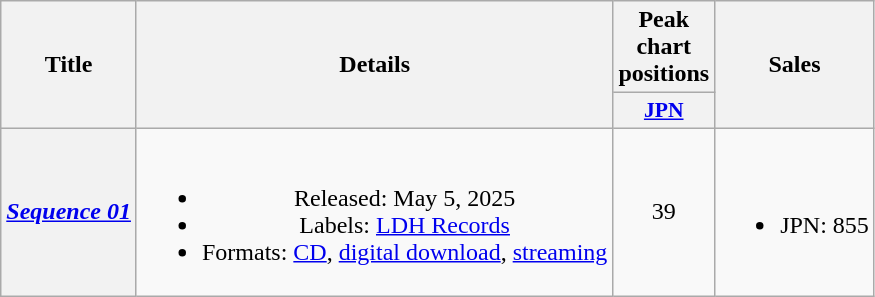<table class="wikitable plainrowheaders" style="text-align:center;">
<tr>
<th scope="col" rowspan="2">Title</th>
<th scope="col" rowspan="2">Details</th>
<th scope="col" colspan="1">Peak chart positions</th>
<th scope="col" rowspan="2">Sales</th>
</tr>
<tr>
<th scope="col" style="width:3em;font-size:90%"><a href='#'>JPN</a><br></th>
</tr>
<tr>
<th scope="row"><em><a href='#'>Sequence 01</a></em></th>
<td><br><ul><li>Released: May 5, 2025</li><li>Labels: <a href='#'>LDH Records</a></li><li>Formats: <a href='#'>CD</a>, <a href='#'>digital download</a>, <a href='#'>streaming</a></li></ul></td>
<td>39</td>
<td><br><ul><li>JPN: 855 </li></ul></td>
</tr>
</table>
